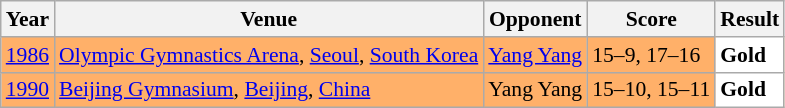<table class="sortable wikitable" style="font-size: 90%;">
<tr>
<th>Year</th>
<th>Venue</th>
<th>Opponent</th>
<th>Score</th>
<th>Result</th>
</tr>
<tr style="background:#FFB069">
<td align="center"><a href='#'>1986</a></td>
<td align="left"><a href='#'>Olympic Gymnastics Arena</a>, <a href='#'>Seoul</a>, <a href='#'>South Korea</a></td>
<td align="left"> <a href='#'>Yang Yang</a></td>
<td align="left">15–9, 17–16</td>
<td style="text-align:left; background:white"> <strong>Gold</strong></td>
</tr>
<tr style="background:#FFB069">
<td align="center"><a href='#'>1990</a></td>
<td align="left"><a href='#'>Beijing Gymnasium</a>, <a href='#'>Beijing</a>, <a href='#'>China</a></td>
<td align="left"> Yang Yang</td>
<td align="left">15–10, 15–11</td>
<td style="text-align:left; background:white"> <strong>Gold</strong></td>
</tr>
</table>
